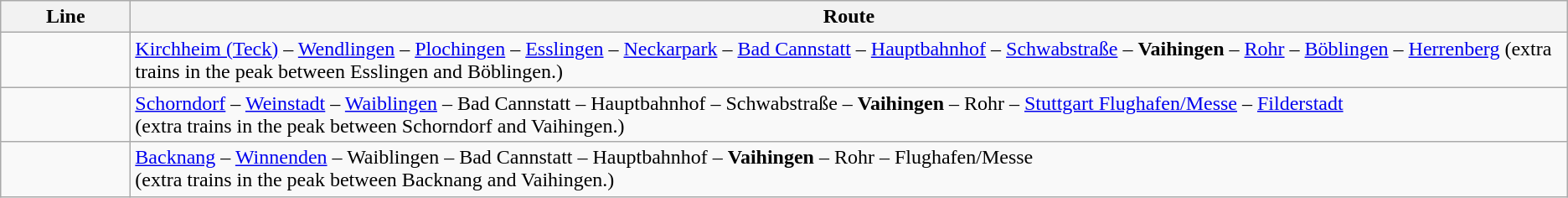<table class="wikitable">
<tr>
<th style="width:6em">Line</th>
<th>Route</th>
</tr>
<tr>
<td align="center"></td>
<td><a href='#'>Kirchheim (Teck)</a> – <a href='#'>Wendlingen</a> – <a href='#'>Plochingen</a> – <a href='#'>Esslingen</a> – <a href='#'>Neckarpark</a> – <a href='#'>Bad Cannstatt</a> – <a href='#'>Hauptbahnhof</a> – <a href='#'>Schwabstraße</a> – <strong>Vaihingen</strong> – <a href='#'>Rohr</a> – <a href='#'>Böblingen</a> – <a href='#'>Herrenberg</a> (extra trains in the peak between Esslingen and Böblingen.)</td>
</tr>
<tr>
<td align="center"></td>
<td><a href='#'>Schorndorf</a> – <a href='#'>Weinstadt</a> – <a href='#'>Waiblingen</a> – Bad Cannstatt – Hauptbahnhof – Schwabstraße – <strong>Vaihingen</strong> – Rohr – <a href='#'>Stuttgart Flughafen/Messe</a> – <a href='#'>Filderstadt</a> <br>(extra trains in the peak between Schorndorf and Vaihingen.)</td>
</tr>
<tr>
<td align="center"></td>
<td><a href='#'>Backnang</a> – <a href='#'>Winnenden</a> – Waiblingen – Bad Cannstatt – Hauptbahnhof – <strong>Vaihingen</strong> – Rohr – Flughafen/Messe <br>(extra trains in the peak between Backnang and Vaihingen.)</td>
</tr>
</table>
